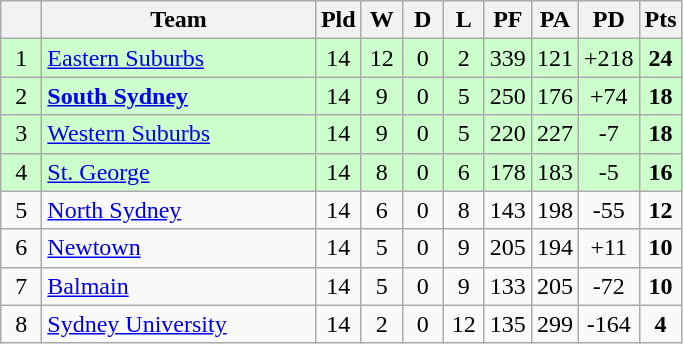<table class="wikitable" style="text-align:center;">
<tr>
<th style="width:20px;"></th>
<th width="175">Team</th>
<th style="width:20px;">Pld</th>
<th style="width:20px;">W</th>
<th style="width:20px;">D</th>
<th style="width:20px;">L</th>
<th style="width:20px;">PF</th>
<th style="width:20px;">PA</th>
<th style="width:20px;">PD</th>
<th style="width:20px;">Pts</th>
</tr>
<tr style="background:#cfc;">
<td>1</td>
<td style="text-align:left;"> <a href='#'>Eastern Suburbs</a></td>
<td>14</td>
<td>12</td>
<td>0</td>
<td>2</td>
<td>339</td>
<td>121</td>
<td>+218</td>
<td><strong>24</strong></td>
</tr>
<tr style="background:#cfc;">
<td>2</td>
<td style="text-align:left;"><strong> <a href='#'>South Sydney</a></strong></td>
<td>14</td>
<td>9</td>
<td>0</td>
<td>5</td>
<td>250</td>
<td>176</td>
<td>+74</td>
<td><strong>18</strong></td>
</tr>
<tr style="background:#cfc;">
<td>3</td>
<td style="text-align:left;"> <a href='#'>Western Suburbs</a></td>
<td>14</td>
<td>9</td>
<td>0</td>
<td>5</td>
<td>220</td>
<td>227</td>
<td>-7</td>
<td><strong>18</strong></td>
</tr>
<tr style="background:#cfc;">
<td>4</td>
<td style="text-align:left;"> <a href='#'>St. George</a></td>
<td>14</td>
<td>8</td>
<td>0</td>
<td>6</td>
<td>178</td>
<td>183</td>
<td>-5</td>
<td><strong>16</strong></td>
</tr>
<tr>
<td>5</td>
<td style="text-align:left;"> <a href='#'>North Sydney</a></td>
<td>14</td>
<td>6</td>
<td>0</td>
<td>8</td>
<td>143</td>
<td>198</td>
<td>-55</td>
<td><strong>12</strong></td>
</tr>
<tr>
<td>6</td>
<td style="text-align:left;"> <a href='#'>Newtown</a></td>
<td>14</td>
<td>5</td>
<td>0</td>
<td>9</td>
<td>205</td>
<td>194</td>
<td>+11</td>
<td><strong>10</strong></td>
</tr>
<tr>
<td>7</td>
<td style="text-align:left;"> <a href='#'>Balmain</a></td>
<td>14</td>
<td>5</td>
<td>0</td>
<td>9</td>
<td>133</td>
<td>205</td>
<td>-72</td>
<td><strong>10</strong></td>
</tr>
<tr>
<td>8</td>
<td style="text-align:left;"> <a href='#'>Sydney University</a></td>
<td>14</td>
<td>2</td>
<td>0</td>
<td>12</td>
<td>135</td>
<td>299</td>
<td>-164</td>
<td><strong>4</strong></td>
</tr>
</table>
